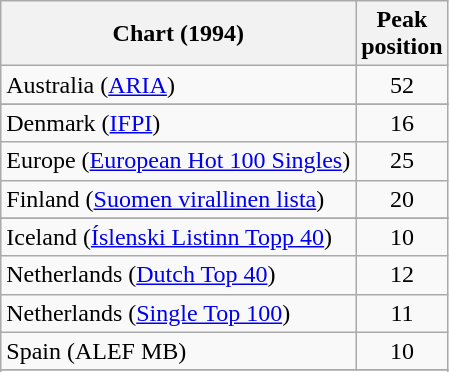<table class="wikitable sortable">
<tr>
<th>Chart (1994)</th>
<th>Peak<br>position</th>
</tr>
<tr>
<td>Australia (<a href='#'>ARIA</a>)</td>
<td align="center">52</td>
</tr>
<tr>
</tr>
<tr>
</tr>
<tr>
<td>Denmark (<a href='#'>IFPI</a>)</td>
<td align="center">16</td>
</tr>
<tr>
<td>Europe (<a href='#'>European Hot 100 Singles</a>)</td>
<td align="center">25</td>
</tr>
<tr>
<td>Finland (<a href='#'>Suomen virallinen lista</a>)</td>
<td align="center">20</td>
</tr>
<tr>
</tr>
<tr>
<td>Iceland (<a href='#'>Íslenski Listinn Topp 40</a>)</td>
<td align="center">10</td>
</tr>
<tr>
<td>Netherlands (<a href='#'>Dutch Top 40</a>)</td>
<td align="center">12</td>
</tr>
<tr>
<td>Netherlands (<a href='#'>Single Top 100</a>)</td>
<td align="center">11</td>
</tr>
<tr>
<td>Spain (ALEF MB)</td>
<td align="center">10</td>
</tr>
<tr>
</tr>
<tr>
</tr>
</table>
